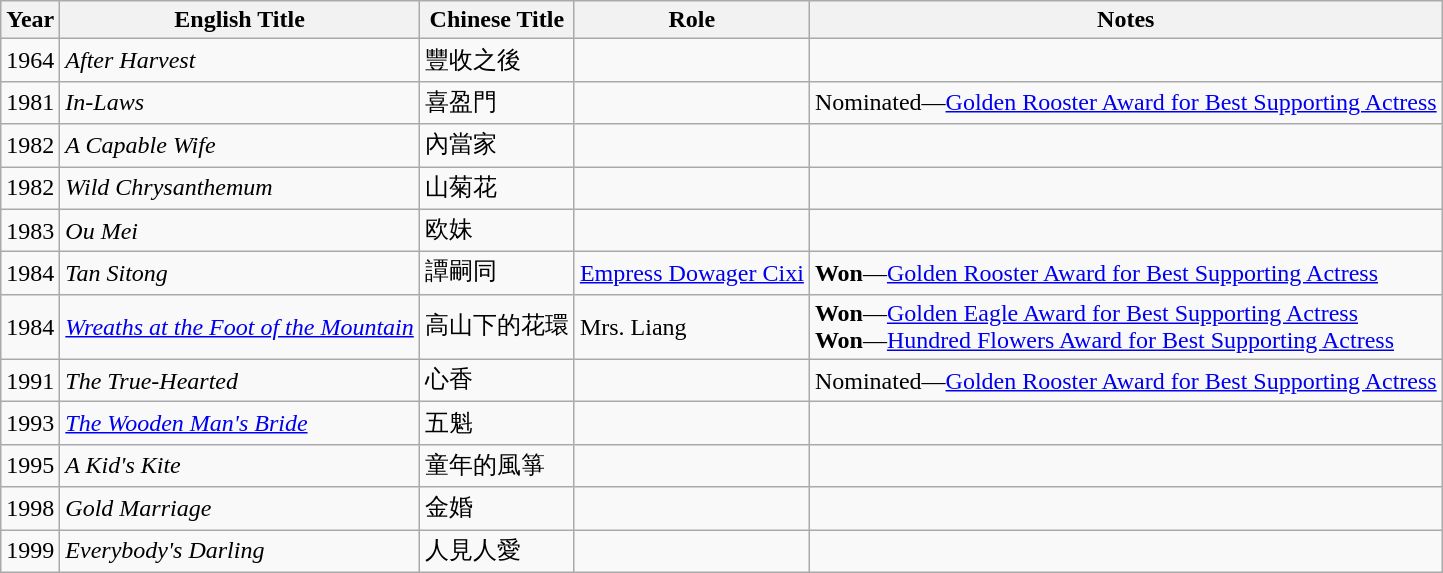<table class="wikitable sortable">
<tr>
<th>Year</th>
<th>English Title</th>
<th>Chinese Title</th>
<th>Role</th>
<th>Notes</th>
</tr>
<tr>
<td>1964</td>
<td><em>After Harvest</em></td>
<td>豐收之後</td>
<td></td>
<td></td>
</tr>
<tr>
<td>1981</td>
<td><em>In-Laws</em></td>
<td>喜盈門</td>
<td></td>
<td>Nominated—<a href='#'>Golden Rooster Award for Best Supporting Actress</a></td>
</tr>
<tr>
<td>1982</td>
<td><em>A Capable Wife</em></td>
<td>內當家</td>
<td></td>
<td></td>
</tr>
<tr>
<td>1982</td>
<td><em>Wild Chrysanthemum</em></td>
<td>山菊花</td>
<td></td>
<td></td>
</tr>
<tr>
<td>1983</td>
<td><em>Ou Mei</em></td>
<td>欧妹</td>
<td></td>
<td></td>
</tr>
<tr>
<td>1984</td>
<td><em>Tan Sitong</em></td>
<td>譚嗣同</td>
<td><a href='#'>Empress Dowager Cixi</a></td>
<td><strong>Won</strong>—<a href='#'>Golden Rooster Award for Best Supporting Actress</a></td>
</tr>
<tr>
<td>1984</td>
<td><em><a href='#'>Wreaths at the Foot of the Mountain</a></em></td>
<td>高山下的花環</td>
<td>Mrs. Liang</td>
<td><strong>Won</strong>—<a href='#'>Golden Eagle Award for Best Supporting Actress</a><br><strong>Won</strong>—<a href='#'>Hundred Flowers Award for Best Supporting Actress</a></td>
</tr>
<tr>
<td>1991</td>
<td><em>The True-Hearted</em></td>
<td>心香</td>
<td></td>
<td>Nominated—<a href='#'>Golden Rooster Award for Best Supporting Actress</a></td>
</tr>
<tr>
<td>1993</td>
<td><em><a href='#'>The Wooden Man's Bride</a></em></td>
<td>五魁</td>
<td></td>
<td></td>
</tr>
<tr>
<td>1995</td>
<td><em>A Kid's Kite</em></td>
<td>童年的風箏</td>
<td></td>
<td></td>
</tr>
<tr>
<td>1998</td>
<td><em>Gold Marriage</em></td>
<td>金婚</td>
<td></td>
<td></td>
</tr>
<tr>
<td>1999</td>
<td><em>Everybody's Darling</em></td>
<td>人見人愛</td>
<td></td>
<td></td>
</tr>
</table>
